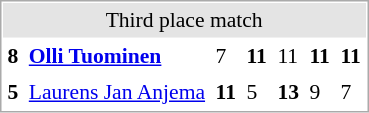<table cellspacing="1" cellpadding="3" style="border:1px solid #aaa; font-size:90%;">
<tr style="background:#e4e4e4;">
<td colspan="7" style="text-align:center;">Third place match</td>
</tr>
<tr>
<td><strong>8</strong></td>
<td> <strong><a href='#'>Olli Tuominen</a></strong></td>
<td>7</td>
<td><strong>11</strong></td>
<td>11</td>
<td><strong>11</strong></td>
<td><strong>11</strong></td>
</tr>
<tr>
<td><strong>5</strong></td>
<td> <a href='#'>Laurens Jan Anjema</a></td>
<td><strong>11</strong></td>
<td>5</td>
<td><strong>13</strong></td>
<td>9</td>
<td>7</td>
</tr>
</table>
